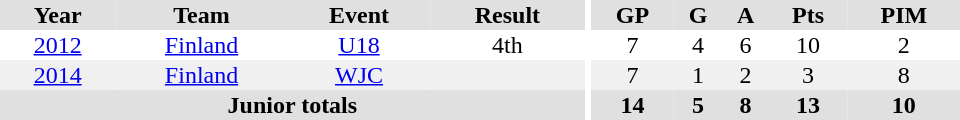<table border="0" cellpadding="1" cellspacing="0" ID="Table3" style="text-align:center; width:40em">
<tr ALIGN="center" bgcolor="#e0e0e0">
<th>Year</th>
<th>Team</th>
<th>Event</th>
<th>Result</th>
<th rowspan="99" bgcolor="#ffffff"></th>
<th>GP</th>
<th>G</th>
<th>A</th>
<th>Pts</th>
<th>PIM</th>
</tr>
<tr>
<td><a href='#'>2012</a></td>
<td><a href='#'>Finland</a></td>
<td><a href='#'>U18</a></td>
<td>4th</td>
<td>7</td>
<td>4</td>
<td>6</td>
<td>10</td>
<td>2</td>
</tr>
<tr bgcolor="#f0f0f0">
<td><a href='#'>2014</a></td>
<td><a href='#'>Finland</a></td>
<td><a href='#'>WJC</a></td>
<td></td>
<td>7</td>
<td>1</td>
<td>2</td>
<td>3</td>
<td>8</td>
</tr>
<tr bgcolor="#e0e0e0">
<th colspan="4">Junior totals</th>
<th>14</th>
<th>5</th>
<th>8</th>
<th>13</th>
<th>10</th>
</tr>
</table>
